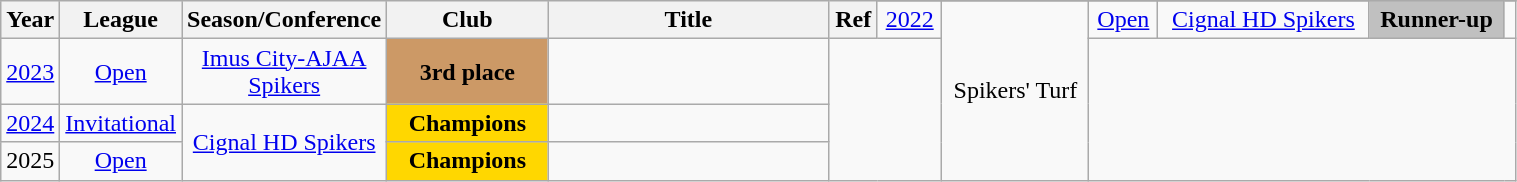<table class="wikitable sortable" style="text-align:center" width="80%">
<tr>
<th style="width:5px;" rowspan="2">Year</th>
<th style="width:25px;" rowspan="2">League</th>
<th style="width:100px;" rowspan="2">Season/Conference</th>
<th style="width:100px;" rowspan="2">Club</th>
<th style="width:180px;" rowspan="2">Title</th>
<th style="width:25px;" rowspan="2">Ref</th>
</tr>
<tr align=center>
<td><a href='#'>2022</a></td>
<td rowspan=4>Spikers' Turf</td>
<td><a href='#'>Open</a></td>
<td><a href='#'>Cignal HD Spikers</a></td>
<td style="background:silver;"><strong>Runner-up</strong></td>
<td></td>
</tr>
<tr align=center>
<td><a href='#'>2023</a></td>
<td><a href='#'>Open</a></td>
<td><a href='#'>Imus City-AJAA Spikers</a></td>
<td style="background:#CC9966;"><strong>3rd place</strong></td>
<td></td>
</tr>
<tr align=center>
<td><a href='#'>2024</a></td>
<td><a href='#'>Invitational</a></td>
<td rowspan=2><a href='#'>Cignal HD Spikers</a></td>
<td style="background:gold;"><strong>Champions</strong></td>
<td></td>
</tr>
<tr>
<td>2025</td>
<td><a href='#'>Open</a></td>
<td style="background:gold;"><strong>Champions</strong></td>
<td></td>
</tr>
</table>
